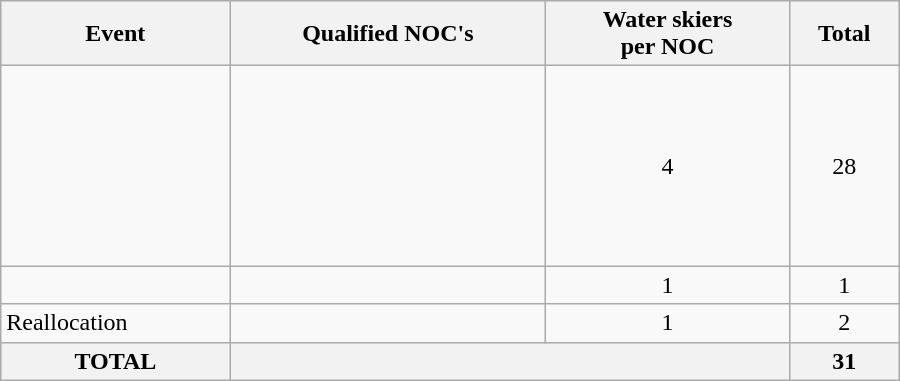<table class="wikitable" width=600>
<tr>
<th>Event</th>
<th>Qualified NOC's</th>
<th>Water skiers<br> per NOC</th>
<th>Total</th>
</tr>
<tr>
<td></td>
<td><br><s></s><br><br><br><br><br><br></td>
<td align="center">4</td>
<td align="center">28</td>
</tr>
<tr>
<td></td>
<td></td>
<td align="center">1</td>
<td align="center">1</td>
</tr>
<tr>
<td>Reallocation</td>
<td><br></td>
<td align="center">1</td>
<td align="center">2</td>
</tr>
<tr>
<th>TOTAL</th>
<th colspan="2"></th>
<th>31</th>
</tr>
</table>
